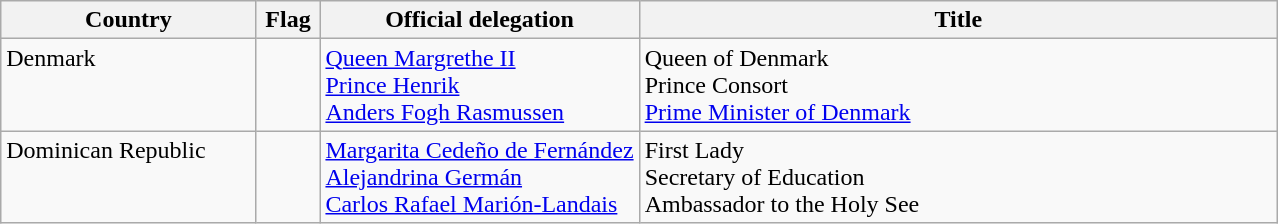<table class="wikitable">
<tr>
<th style="width:20%;">Country</th>
<th>Flag</th>
<th style="width:25%;">Official delegation</th>
<th style="width:50%;">Title</th>
</tr>
<tr valign="top">
<td>Denmark</td>
<td></td>
<td><a href='#'>Queen Margrethe II</a><br><a href='#'>Prince Henrik</a><br><a href='#'>Anders Fogh Rasmussen</a></td>
<td>Queen of Denmark<br>Prince Consort<br><a href='#'>Prime Minister of Denmark</a></td>
</tr>
<tr valign="top">
<td>Dominican Republic</td>
<td></td>
<td><a href='#'>Margarita Cedeño de Fernández</a><br><a href='#'>Alejandrina Germán</a><br><a href='#'>Carlos Rafael Marión-Landais</a></td>
<td>First Lady<br>Secretary of Education<br>Ambassador to the Holy See</td>
</tr>
</table>
